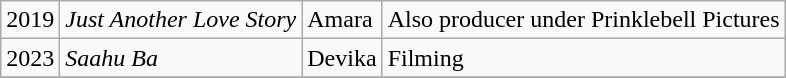<table class="wikitable sortable plainrowheaders">
<tr>
<td>2019</td>
<td><em>Just Another Love Story</em></td>
<td>Amara</td>
<td>Also producer under Prinklebell Pictures</td>
</tr>
<tr>
<td>2023</td>
<td><em>Saahu Ba</em></td>
<td>Devika</td>
<td>Filming</td>
</tr>
<tr>
</tr>
</table>
